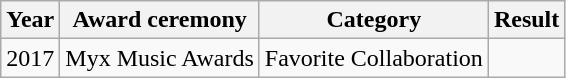<table class="wikitable">
<tr>
<th>Year</th>
<th>Award ceremony</th>
<th>Category</th>
<th>Result</th>
</tr>
<tr>
<td>2017</td>
<td>Myx Music Awards</td>
<td>Favorite Collaboration</td>
<td></td>
</tr>
</table>
